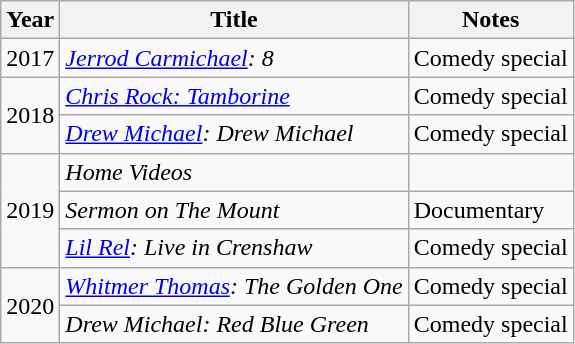<table class="wikitable sortable">
<tr>
<th>Year</th>
<th>Title</th>
<th>Notes</th>
</tr>
<tr>
<td>2017</td>
<td><em><a href='#'>Jerrod Carmichael</a>: 8</em></td>
<td>Comedy special</td>
</tr>
<tr>
<td rowspan="2">2018</td>
<td><em><a href='#'>Chris Rock: Tamborine</a></em></td>
<td>Comedy special</td>
</tr>
<tr>
<td><em><a href='#'>Drew Michael</a>: Drew Michael</em></td>
<td>Comedy special</td>
</tr>
<tr>
<td rowspan="3">2019</td>
<td><em>Home Videos</em></td>
<td></td>
</tr>
<tr>
<td><em>Sermon on The Mount</em></td>
<td>Documentary</td>
</tr>
<tr>
<td><em><a href='#'>Lil Rel</a>: Live in Crenshaw</em></td>
<td>Comedy special</td>
</tr>
<tr>
<td rowspan="2">2020</td>
<td><em><a href='#'>Whitmer Thomas</a>: The Golden One</em></td>
<td>Comedy special</td>
</tr>
<tr>
<td><em>Drew Michael: Red Blue Green</em></td>
<td>Comedy special</td>
</tr>
</table>
